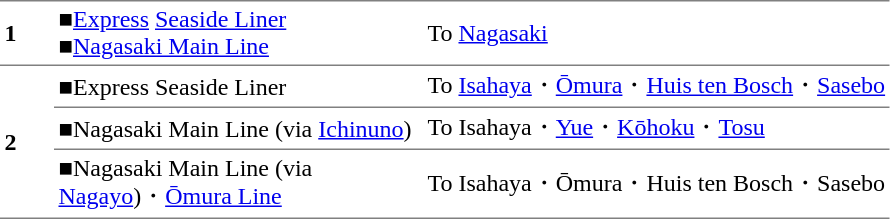<table border="1" cellspacing="0" cellpadding="3" frame="hsides" rules="rows" style="margin-top:.4em; text-align:left">
<tr>
<th style="width:30px" rowspan=1>1</th>
<td style="width:240px"><span>■</span><a href='#'>Express</a> <a href='#'>Seaside Liner</a> <br><span>■</span><a href='#'>Nagasaki Main Line</a></td>
<td>To <a href='#'>Nagasaki</a></td>
</tr>
<tr>
<th style="width:30px" rowspan=4>2</th>
<td style="width:240px"><span>■</span>Express Seaside Liner</td>
<td>To <a href='#'>Isahaya</a>・<a href='#'>Ōmura</a>・<a href='#'>Huis ten Bosch</a>・<a href='#'>Sasebo</a></td>
</tr>
<tr>
<td><span>■</span>Nagasaki Main Line (via <a href='#'>Ichinuno</a>)</td>
<td>To Isahaya・<a href='#'>Yue</a>・<a href='#'>Kōhoku</a>・<a href='#'>Tosu</a></td>
</tr>
<tr>
<td><span>■</span>Nagasaki Main Line (via <a href='#'>Nagayo</a>)・<a href='#'>Ōmura Line</a></td>
<td>To Isahaya・Ōmura・Huis ten Bosch・Sasebo</td>
</tr>
</table>
